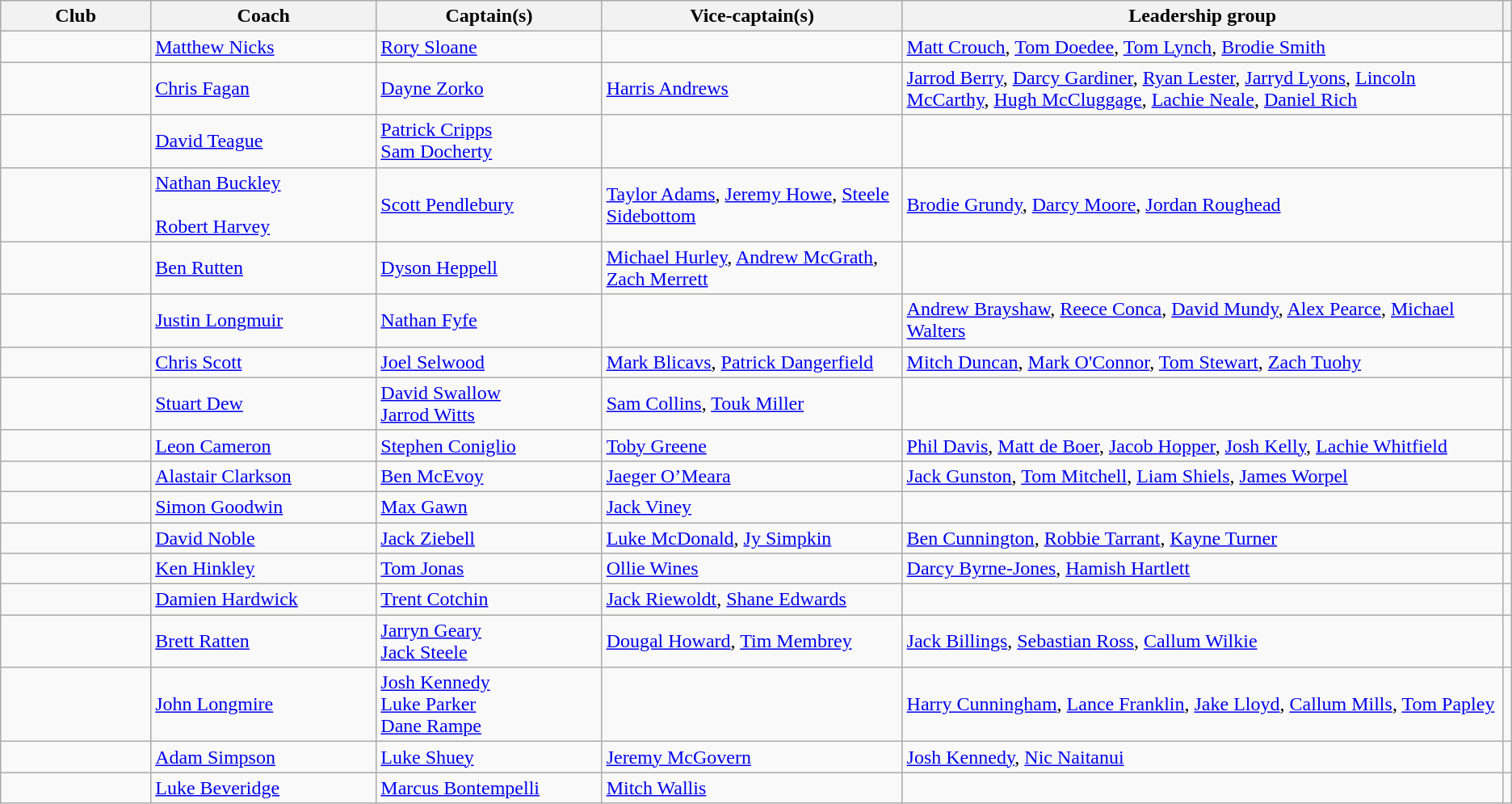<table class="wikitable" style="font-size:100%;">
<tr>
<th width=10%>Club</th>
<th width=15%>Coach</th>
<th width=15%>Captain(s)</th>
<th width=20%>Vice-captain(s)</th>
<th width=40%>Leadership group</th>
<th></th>
</tr>
<tr>
<td></td>
<td><a href='#'>Matthew Nicks</a></td>
<td><a href='#'>Rory Sloane</a></td>
<td></td>
<td><a href='#'>Matt Crouch</a>, <a href='#'>Tom Doedee</a>, <a href='#'>Tom Lynch</a>, <a href='#'>Brodie Smith</a></td>
<td></td>
</tr>
<tr>
<td></td>
<td><a href='#'>Chris Fagan</a></td>
<td><a href='#'>Dayne Zorko</a></td>
<td><a href='#'>Harris Andrews</a></td>
<td><a href='#'>Jarrod Berry</a>, <a href='#'>Darcy Gardiner</a>, <a href='#'>Ryan Lester</a>, <a href='#'>Jarryd Lyons</a>, <a href='#'>Lincoln McCarthy</a>, <a href='#'>Hugh McCluggage</a>, <a href='#'>Lachie Neale</a>, <a href='#'>Daniel Rich</a></td>
<td></td>
</tr>
<tr>
<td></td>
<td><a href='#'>David Teague</a></td>
<td><a href='#'>Patrick Cripps</a><br><a href='#'>Sam Docherty</a></td>
<td></td>
<td></td>
<td></td>
</tr>
<tr>
<td></td>
<td><a href='#'>Nathan Buckley</a><br><br><a href='#'>Robert Harvey</a><br></td>
<td><a href='#'>Scott Pendlebury</a></td>
<td><a href='#'>Taylor Adams</a>, <a href='#'>Jeremy Howe</a>, <a href='#'>Steele Sidebottom</a></td>
<td><a href='#'>Brodie Grundy</a>, <a href='#'>Darcy Moore</a>, <a href='#'>Jordan Roughead</a></td>
<td></td>
</tr>
<tr>
<td></td>
<td><a href='#'>Ben Rutten</a></td>
<td><a href='#'>Dyson Heppell</a></td>
<td><a href='#'>Michael Hurley</a>, <a href='#'>Andrew McGrath</a>, <a href='#'>Zach Merrett</a></td>
<td></td>
<td></td>
</tr>
<tr>
<td></td>
<td><a href='#'>Justin Longmuir</a></td>
<td><a href='#'>Nathan Fyfe</a></td>
<td></td>
<td><a href='#'>Andrew Brayshaw</a>, <a href='#'>Reece Conca</a>, <a href='#'>David Mundy</a>, <a href='#'>Alex Pearce</a>, <a href='#'>Michael Walters</a></td>
<td></td>
</tr>
<tr>
<td></td>
<td><a href='#'>Chris Scott</a></td>
<td><a href='#'>Joel Selwood</a></td>
<td><a href='#'>Mark Blicavs</a>, <a href='#'>Patrick Dangerfield</a></td>
<td><a href='#'>Mitch Duncan</a>, <a href='#'>Mark O'Connor</a>, <a href='#'>Tom Stewart</a>, <a href='#'>Zach Tuohy</a></td>
<td></td>
</tr>
<tr>
<td></td>
<td><a href='#'>Stuart Dew</a></td>
<td><a href='#'>David Swallow</a><br><a href='#'>Jarrod Witts</a></td>
<td><a href='#'>Sam Collins</a>, <a href='#'>Touk Miller</a></td>
<td></td>
<td></td>
</tr>
<tr>
<td></td>
<td><a href='#'>Leon Cameron</a></td>
<td><a href='#'>Stephen Coniglio</a></td>
<td><a href='#'>Toby Greene</a></td>
<td><a href='#'>Phil Davis</a>, <a href='#'>Matt de Boer</a>, <a href='#'>Jacob Hopper</a>, <a href='#'>Josh Kelly</a>, <a href='#'>Lachie Whitfield</a></td>
<td></td>
</tr>
<tr>
<td></td>
<td><a href='#'>Alastair Clarkson</a></td>
<td><a href='#'>Ben McEvoy</a></td>
<td><a href='#'>Jaeger O’Meara</a></td>
<td><a href='#'>Jack Gunston</a>, <a href='#'>Tom Mitchell</a>, <a href='#'>Liam Shiels</a>, <a href='#'>James Worpel</a></td>
<td></td>
</tr>
<tr>
<td></td>
<td><a href='#'>Simon Goodwin</a></td>
<td><a href='#'>Max Gawn</a></td>
<td><a href='#'>Jack Viney</a></td>
<td></td>
<td></td>
</tr>
<tr>
<td></td>
<td><a href='#'>David Noble</a></td>
<td><a href='#'>Jack Ziebell</a></td>
<td><a href='#'>Luke McDonald</a>, <a href='#'>Jy Simpkin</a></td>
<td><a href='#'>Ben Cunnington</a>, <a href='#'>Robbie Tarrant</a>, <a href='#'>Kayne Turner</a></td>
<td></td>
</tr>
<tr>
<td></td>
<td><a href='#'>Ken Hinkley</a></td>
<td><a href='#'>Tom Jonas</a></td>
<td><a href='#'>Ollie Wines</a></td>
<td><a href='#'>Darcy Byrne-Jones</a>, <a href='#'>Hamish Hartlett</a></td>
<td></td>
</tr>
<tr>
<td></td>
<td><a href='#'>Damien Hardwick</a></td>
<td><a href='#'>Trent Cotchin</a></td>
<td><a href='#'>Jack Riewoldt</a>, <a href='#'>Shane Edwards</a></td>
<td></td>
<td></td>
</tr>
<tr>
<td></td>
<td><a href='#'>Brett Ratten</a></td>
<td><a href='#'>Jarryn Geary</a><br><a href='#'>Jack Steele</a></td>
<td><a href='#'>Dougal Howard</a>, <a href='#'>Tim Membrey</a></td>
<td><a href='#'>Jack Billings</a>, <a href='#'>Sebastian Ross</a>, <a href='#'>Callum Wilkie</a></td>
<td></td>
</tr>
<tr>
<td></td>
<td><a href='#'>John Longmire</a></td>
<td><a href='#'>Josh Kennedy</a><br><a href='#'>Luke Parker</a><br><a href='#'>Dane Rampe</a></td>
<td></td>
<td><a href='#'>Harry Cunningham</a>, <a href='#'>Lance Franklin</a>, <a href='#'>Jake Lloyd</a>, <a href='#'>Callum Mills</a>, <a href='#'>Tom Papley</a></td>
<td></td>
</tr>
<tr>
<td></td>
<td><a href='#'>Adam Simpson</a></td>
<td><a href='#'>Luke Shuey</a></td>
<td><a href='#'>Jeremy McGovern</a></td>
<td><a href='#'>Josh Kennedy</a>, <a href='#'>Nic Naitanui</a></td>
<td></td>
</tr>
<tr>
<td></td>
<td><a href='#'>Luke Beveridge</a></td>
<td><a href='#'>Marcus Bontempelli</a></td>
<td><a href='#'>Mitch Wallis</a></td>
<td></td>
<td></td>
</tr>
</table>
